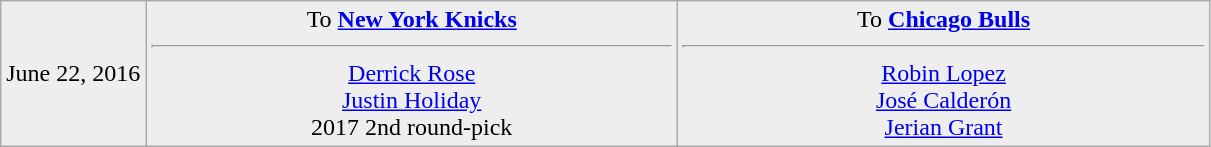<table class="wikitable sortable sortable" style="text-align: center">
<tr style="background:#eee;">
<td style="width:12%">June 22, 2016<br></td>
<td style="width:44%; vertical-align:top;">To <strong><a href='#'>New York Knicks</a></strong><hr><a href='#'>Derrick Rose</a><br><a href='#'>Justin Holiday</a><br>2017 2nd round-pick</td>
<td style="width:44%; vertical-align:top;">To <strong><a href='#'>Chicago Bulls</a></strong><hr><a href='#'>Robin Lopez</a><br><a href='#'>José Calderón</a><br><a href='#'>Jerian Grant</a></td>
</tr>
</table>
